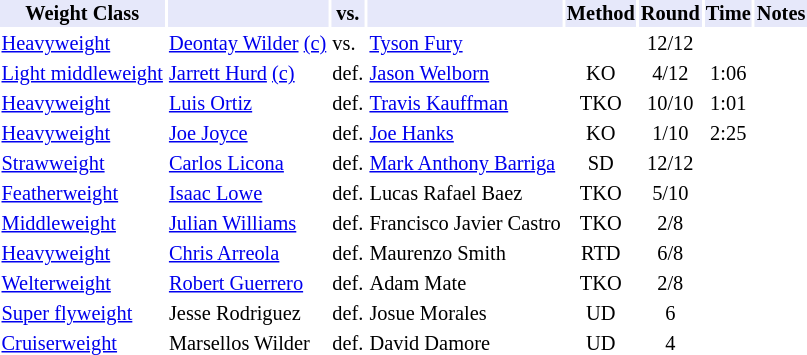<table class="toccolours" style="font-size: 85%;">
<tr>
<th style="background:#e6e8fa; color:#000; text-align:center;">Weight Class</th>
<th style="background:#e6e8fa; color:#000; text-align:center;"></th>
<th style="background:#e6e8fa; color:#000; text-align:center;">vs.</th>
<th style="background:#e6e8fa; color:#000; text-align:center;"></th>
<th style="background:#e6e8fa; color:#000; text-align:center;">Method</th>
<th style="background:#e6e8fa; color:#000; text-align:center;">Round</th>
<th style="background:#e6e8fa; color:#000; text-align:center;">Time</th>
<th style="background:#e6e8fa; color:#000; text-align:center;">Notes</th>
</tr>
<tr>
<td><a href='#'>Heavyweight</a></td>
<td> <a href='#'>Deontay Wilder</a> <a href='#'>(c)</a></td>
<td>vs.</td>
<td> <a href='#'>Tyson Fury</a></td>
<td align="center"></td>
<td align="center">12/12</td>
<td align="center"></td>
<td></td>
</tr>
<tr>
<td><a href='#'>Light middleweight</a></td>
<td> <a href='#'>Jarrett Hurd</a> <a href='#'>(c)</a></td>
<td>def.</td>
<td> <a href='#'>Jason Welborn</a></td>
<td align="center">KO</td>
<td align="center">4/12</td>
<td align="center">1:06</td>
<td></td>
</tr>
<tr>
<td><a href='#'>Heavyweight</a></td>
<td> <a href='#'>Luis Ortiz</a></td>
<td>def.</td>
<td> <a href='#'>Travis Kauffman</a></td>
<td align="center">TKO</td>
<td align="center">10/10</td>
<td align="center">1:01</td>
<td></td>
</tr>
<tr>
<td><a href='#'>Heavyweight</a></td>
<td> <a href='#'>Joe Joyce</a></td>
<td>def.</td>
<td> <a href='#'>Joe Hanks</a></td>
<td align="center">KO</td>
<td align="center">1/10</td>
<td align="center">2:25</td>
<td></td>
</tr>
<tr>
<td><a href='#'>Strawweight</a></td>
<td> <a href='#'>Carlos Licona</a></td>
<td>def.</td>
<td> <a href='#'>Mark Anthony Barriga</a></td>
<td align="center">SD</td>
<td align="center">12/12</td>
<td align="center"></td>
<td></td>
</tr>
<tr>
<td><a href='#'>Featherweight</a></td>
<td> <a href='#'>Isaac Lowe</a></td>
<td>def.</td>
<td> Lucas Rafael Baez</td>
<td align="center">TKO</td>
<td align="center">5/10</td>
<td align="center"></td>
<td></td>
</tr>
<tr>
<td><a href='#'>Middleweight</a></td>
<td> <a href='#'>Julian Williams</a></td>
<td>def.</td>
<td> Francisco Javier Castro</td>
<td align="center">TKO</td>
<td align="center">2/8</td>
<td align="center"></td>
<td></td>
</tr>
<tr>
<td><a href='#'>Heavyweight</a></td>
<td> <a href='#'>Chris Arreola</a></td>
<td>def.</td>
<td> Maurenzo Smith</td>
<td align="center">RTD</td>
<td align="center">6/8</td>
<td align="center"></td>
<td></td>
</tr>
<tr>
<td><a href='#'>Welterweight</a></td>
<td> <a href='#'>Robert Guerrero</a></td>
<td>def.</td>
<td> Adam Mate</td>
<td align="center">TKO</td>
<td align="center">2/8</td>
<td align="center"></td>
<td></td>
</tr>
<tr>
<td><a href='#'>Super flyweight</a></td>
<td> Jesse Rodriguez</td>
<td>def.</td>
<td> Josue Morales</td>
<td align="center">UD</td>
<td align="center">6</td>
<td align="center"></td>
<td></td>
</tr>
<tr>
<td><a href='#'>Cruiserweight</a></td>
<td> Marsellos Wilder</td>
<td>def.</td>
<td> David Damore</td>
<td align="center">UD</td>
<td align="center">4</td>
<td align="center"></td>
<td></td>
</tr>
</table>
